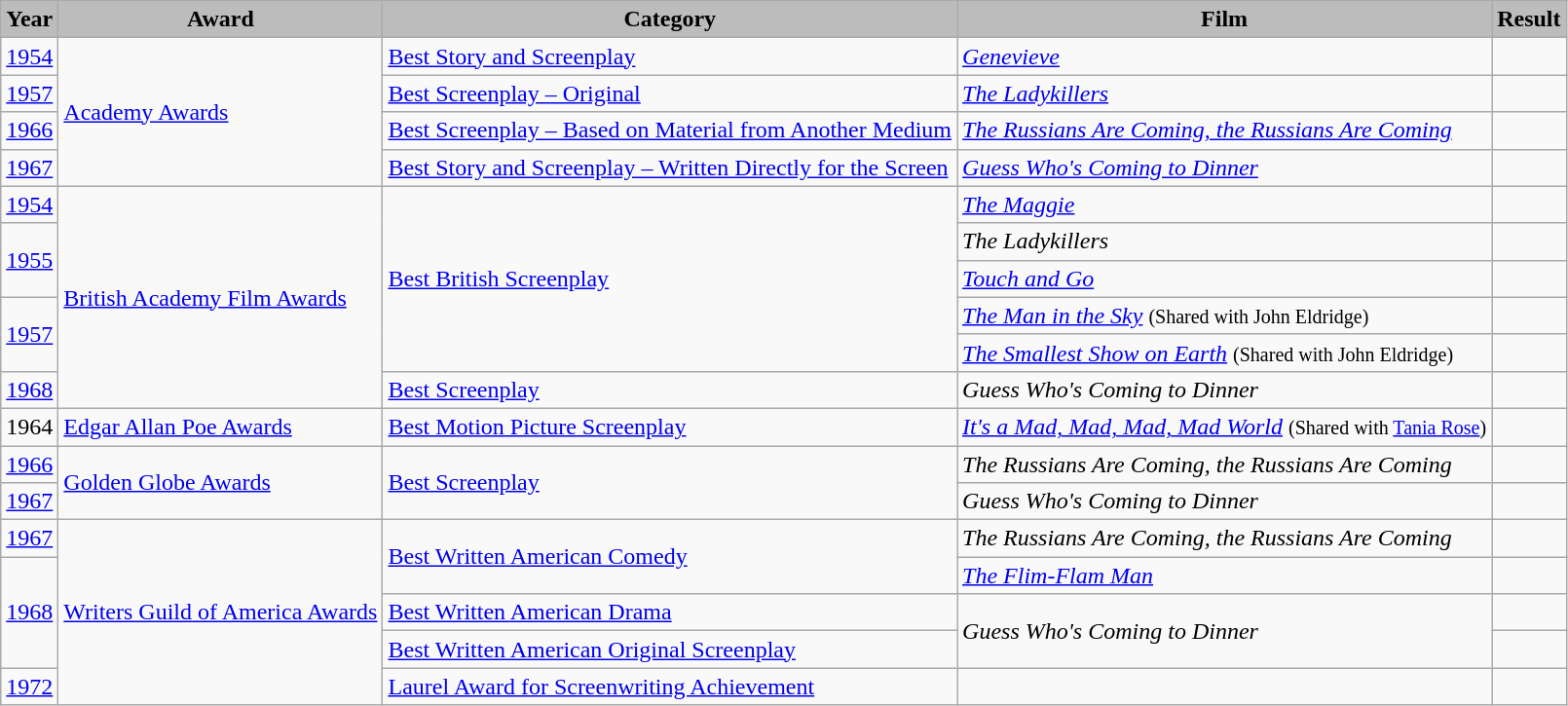<table class="wikitable">
<tr style="background:#b0c4de; text-align:center;">
<th style="background:#bcbcbc;">Year</th>
<th style="background:#bcbcbc;">Award</th>
<th style="background:#bcbcbc;">Category</th>
<th style="background:#bcbcbc;">Film</th>
<th style="background:#bcbcbc;">Result</th>
</tr>
<tr>
<td><a href='#'>1954</a></td>
<td rowspan="4"><a href='#'>Academy Awards</a></td>
<td><a href='#'>Best Story and Screenplay</a></td>
<td><em><a href='#'>Genevieve</a></em></td>
<td></td>
</tr>
<tr>
<td><a href='#'>1957</a></td>
<td><a href='#'>Best Screenplay – Original</a></td>
<td><em><a href='#'>The Ladykillers</a></em></td>
<td></td>
</tr>
<tr>
<td><a href='#'>1966</a></td>
<td><a href='#'>Best Screenplay – Based on Material from Another Medium</a></td>
<td><em><a href='#'>The Russians Are Coming, the Russians Are Coming</a></em></td>
<td></td>
</tr>
<tr>
<td><a href='#'>1967</a></td>
<td><a href='#'>Best Story and Screenplay – Written Directly for the Screen</a></td>
<td><em><a href='#'>Guess Who's Coming to Dinner</a></em></td>
<td></td>
</tr>
<tr>
<td><a href='#'>1954</a></td>
<td rowspan="6"><a href='#'>British Academy Film Awards</a></td>
<td rowspan="5"><a href='#'>Best British Screenplay</a></td>
<td><em><a href='#'>The Maggie</a></em></td>
<td></td>
</tr>
<tr>
<td rowspan="2"><a href='#'>1955</a></td>
<td><em>The Ladykillers</em></td>
<td></td>
</tr>
<tr>
<td><em><a href='#'>Touch and Go</a></em></td>
<td></td>
</tr>
<tr>
<td rowspan="2"><a href='#'>1957</a></td>
<td><em><a href='#'>The Man in the Sky</a></em> <small>(Shared with John Eldridge)</small></td>
<td></td>
</tr>
<tr>
<td><em><a href='#'>The Smallest Show on Earth</a></em> <small>(Shared with John Eldridge)</small></td>
<td></td>
</tr>
<tr>
<td><a href='#'>1968</a></td>
<td><a href='#'>Best Screenplay</a></td>
<td><em>Guess Who's Coming to Dinner</em></td>
<td></td>
</tr>
<tr>
<td>1964</td>
<td><a href='#'>Edgar Allan Poe Awards</a></td>
<td><a href='#'>Best Motion Picture Screenplay</a></td>
<td><em><a href='#'>It's a Mad, Mad, Mad, Mad World</a></em> <small>(Shared with <a href='#'>Tania Rose</a>)</small></td>
<td></td>
</tr>
<tr>
<td><a href='#'>1966</a></td>
<td rowspan="2"><a href='#'>Golden Globe Awards</a></td>
<td rowspan="2"><a href='#'>Best Screenplay</a></td>
<td><em>The Russians Are Coming, the Russians Are Coming</em></td>
<td></td>
</tr>
<tr>
<td><a href='#'>1967</a></td>
<td><em>Guess Who's Coming to Dinner</em></td>
<td></td>
</tr>
<tr>
<td><a href='#'>1967</a></td>
<td rowspan="5"><a href='#'>Writers Guild of America Awards</a></td>
<td rowspan="2"><a href='#'>Best Written American Comedy</a></td>
<td><em>The Russians Are Coming, the Russians Are Coming</em></td>
<td></td>
</tr>
<tr>
<td rowspan="3"><a href='#'>1968</a></td>
<td><em><a href='#'>The Flim-Flam Man</a></em></td>
<td></td>
</tr>
<tr>
<td><a href='#'>Best Written American Drama</a></td>
<td rowspan="2"><em>Guess Who's Coming to Dinner</em></td>
<td></td>
</tr>
<tr>
<td><a href='#'>Best Written American Original Screenplay</a></td>
<td></td>
</tr>
<tr>
<td><a href='#'>1972</a></td>
<td><a href='#'>Laurel Award for Screenwriting Achievement</a></td>
<td></td>
<td></td>
</tr>
</table>
